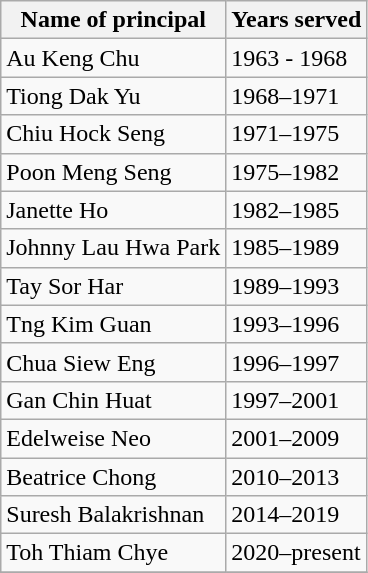<table class="wikitable sortable mw-collapsible">
<tr>
<th>Name of principal</th>
<th>Years served</th>
</tr>
<tr>
<td>Au Keng Chu</td>
<td>1963 - 1968</td>
</tr>
<tr>
<td>Tiong Dak Yu</td>
<td>1968–1971</td>
</tr>
<tr>
<td>Chiu Hock Seng</td>
<td>1971–1975</td>
</tr>
<tr>
<td>Poon Meng Seng</td>
<td>1975–1982</td>
</tr>
<tr>
<td>Janette Ho</td>
<td>1982–1985</td>
</tr>
<tr>
<td>Johnny Lau Hwa Park</td>
<td>1985–1989</td>
</tr>
<tr>
<td>Tay Sor Har</td>
<td>1989–1993</td>
</tr>
<tr>
<td>Tng Kim Guan</td>
<td>1993–1996</td>
</tr>
<tr>
<td>Chua Siew Eng</td>
<td>1996–1997</td>
</tr>
<tr>
<td>Gan Chin Huat</td>
<td>1997–2001</td>
</tr>
<tr>
<td>Edelweise Neo</td>
<td>2001–2009</td>
</tr>
<tr>
<td>Beatrice Chong</td>
<td>2010–2013</td>
</tr>
<tr>
<td>Suresh Balakrishnan</td>
<td>2014–2019</td>
</tr>
<tr>
<td>Toh Thiam Chye</td>
<td>2020–present</td>
</tr>
<tr>
</tr>
</table>
